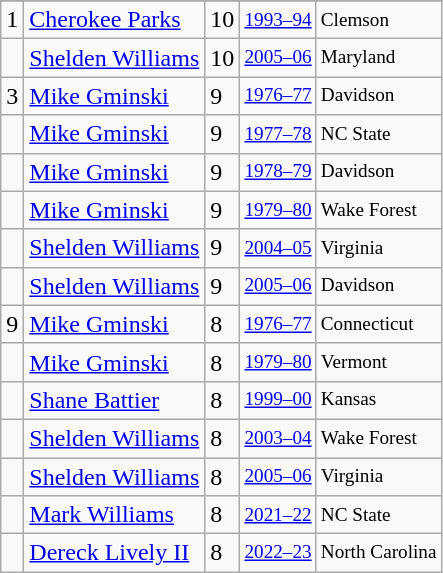<table class="wikitable">
<tr>
</tr>
<tr>
<td>1</td>
<td><a href='#'>Cherokee Parks</a></td>
<td>10</td>
<td style="font-size:80%;"><a href='#'>1993–94</a></td>
<td style="font-size:80%;">Clemson</td>
</tr>
<tr>
<td></td>
<td><a href='#'>Shelden Williams</a></td>
<td>10</td>
<td style="font-size:80%;"><a href='#'>2005–06</a></td>
<td style="font-size:80%;">Maryland</td>
</tr>
<tr>
<td>3</td>
<td><a href='#'>Mike Gminski</a></td>
<td>9</td>
<td style="font-size:80%;"><a href='#'>1976–77</a></td>
<td style="font-size:80%;">Davidson</td>
</tr>
<tr>
<td></td>
<td><a href='#'>Mike Gminski</a></td>
<td>9</td>
<td style="font-size:80%;"><a href='#'>1977–78</a></td>
<td style="font-size:80%;">NC State</td>
</tr>
<tr>
<td></td>
<td><a href='#'>Mike Gminski</a></td>
<td>9</td>
<td style="font-size:80%;"><a href='#'>1978–79</a></td>
<td style="font-size:80%;">Davidson</td>
</tr>
<tr>
<td></td>
<td><a href='#'>Mike Gminski</a></td>
<td>9</td>
<td style="font-size:80%;"><a href='#'>1979–80</a></td>
<td style="font-size:80%;">Wake Forest</td>
</tr>
<tr>
<td></td>
<td><a href='#'>Shelden Williams</a></td>
<td>9</td>
<td style="font-size:80%;"><a href='#'>2004–05</a></td>
<td style="font-size:80%;">Virginia</td>
</tr>
<tr>
<td></td>
<td><a href='#'>Shelden Williams</a></td>
<td>9</td>
<td style="font-size:80%;"><a href='#'>2005–06</a></td>
<td style="font-size:80%;">Davidson</td>
</tr>
<tr>
<td>9</td>
<td><a href='#'>Mike Gminski</a></td>
<td>8</td>
<td style="font-size:80%;"><a href='#'>1976–77</a></td>
<td style="font-size:80%;">Connecticut</td>
</tr>
<tr>
<td></td>
<td><a href='#'>Mike Gminski</a></td>
<td>8</td>
<td style="font-size:80%;"><a href='#'>1979–80</a></td>
<td style="font-size:80%;">Vermont</td>
</tr>
<tr>
<td></td>
<td><a href='#'>Shane Battier</a></td>
<td>8</td>
<td style="font-size:80%;"><a href='#'>1999–00</a></td>
<td style="font-size:80%;">Kansas</td>
</tr>
<tr>
<td></td>
<td><a href='#'>Shelden Williams</a></td>
<td>8</td>
<td style="font-size:80%;"><a href='#'>2003–04</a></td>
<td style="font-size:80%;">Wake Forest</td>
</tr>
<tr>
<td></td>
<td><a href='#'>Shelden Williams</a></td>
<td>8</td>
<td style="font-size:80%;"><a href='#'>2005–06</a></td>
<td style="font-size:80%;">Virginia</td>
</tr>
<tr>
<td></td>
<td><a href='#'>Mark Williams</a></td>
<td>8</td>
<td style="font-size:80%;"><a href='#'>2021–22</a></td>
<td style="font-size:80%;">NC State</td>
</tr>
<tr>
<td></td>
<td><a href='#'>Dereck Lively II</a></td>
<td>8</td>
<td style="font-size:80%;"><a href='#'>2022–23</a></td>
<td style="font-size:80%;">North Carolina</td>
</tr>
</table>
